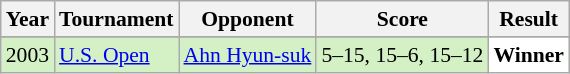<table class="sortable wikitable" style="font-size: 90%;">
<tr>
<th>Year</th>
<th>Tournament</th>
<th>Opponent</th>
<th>Score</th>
<th>Result</th>
</tr>
<tr>
</tr>
<tr style="background:#D4F1C5">
<td align="center">2003</td>
<td align="left"><a href='#'>U.S. Open</a></td>
<td align="left"> <a href='#'>Ahn Hyun-suk</a></td>
<td align="left">5–15, 15–6, 15–12</td>
<td style="text-align:left; background:white"> <strong>Winner</strong></td>
</tr>
</table>
